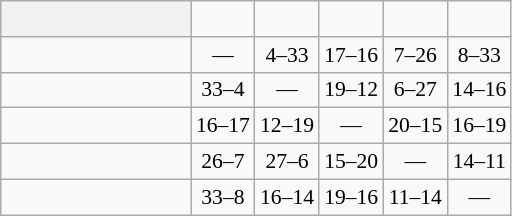<table class="wikitable" style="text-align:center; font-size:90%;">
<tr>
<th width=120> </th>
<td><strong></strong></td>
<td><strong></strong></td>
<td><strong></strong></td>
<td><strong></strong></td>
<td><strong></strong></td>
</tr>
<tr>
<td style="text-align:left;"></td>
<td>—</td>
<td>4–33</td>
<td>17–16</td>
<td>7–26</td>
<td>8–33</td>
</tr>
<tr>
<td style="text-align:left;"></td>
<td>33–4</td>
<td>—</td>
<td>19–12</td>
<td>6–27</td>
<td>14–16</td>
</tr>
<tr>
<td style="text-align:left;"></td>
<td>16–17</td>
<td>12–19</td>
<td>—</td>
<td>20–15</td>
<td>16–19</td>
</tr>
<tr>
<td style="text-align:left;"></td>
<td>26–7</td>
<td>27–6</td>
<td>15–20</td>
<td>—</td>
<td>14–11</td>
</tr>
<tr>
<td style="text-align:left;"></td>
<td>33–8</td>
<td>16–14</td>
<td>19–16</td>
<td>11–14</td>
<td>—</td>
</tr>
</table>
